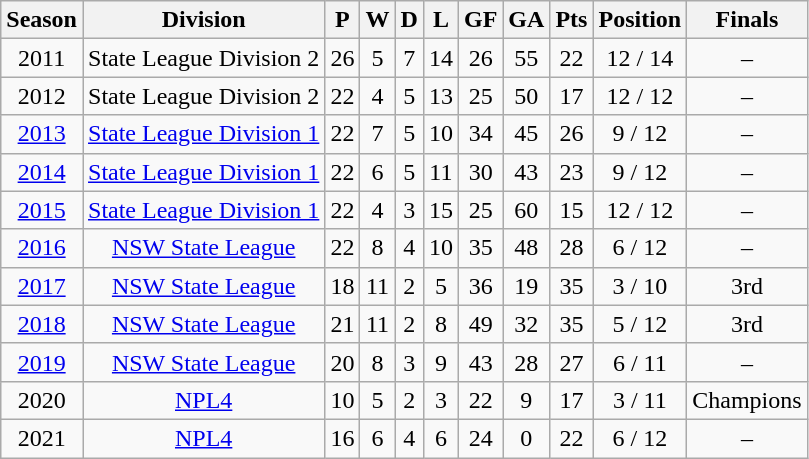<table class="wikitable" style=text-align:center;>
<tr>
<th>Season</th>
<th>Division</th>
<th>P</th>
<th>W</th>
<th>D</th>
<th>L</th>
<th>GF</th>
<th>GA</th>
<th>Pts</th>
<th>Position</th>
<th>Finals</th>
</tr>
<tr>
<td>2011</td>
<td>State League Division 2</td>
<td>26</td>
<td>5</td>
<td>7</td>
<td>14</td>
<td>26</td>
<td>55</td>
<td>22</td>
<td>12 / 14</td>
<td>–</td>
</tr>
<tr>
<td>2012</td>
<td>State League Division 2</td>
<td>22</td>
<td>4</td>
<td>5</td>
<td>13</td>
<td>25</td>
<td>50</td>
<td>17</td>
<td>12 / 12</td>
<td>–</td>
</tr>
<tr>
<td><a href='#'>2013</a></td>
<td><a href='#'>State League Division 1</a></td>
<td>22</td>
<td>7</td>
<td>5</td>
<td>10</td>
<td>34</td>
<td>45</td>
<td>26</td>
<td>9 / 12</td>
<td>–</td>
</tr>
<tr>
<td><a href='#'>2014</a></td>
<td><a href='#'>State League Division 1</a></td>
<td>22</td>
<td>6</td>
<td>5</td>
<td>11</td>
<td>30</td>
<td>43</td>
<td>23</td>
<td>9 / 12</td>
<td>–</td>
</tr>
<tr>
<td><a href='#'>2015</a></td>
<td><a href='#'>State League Division 1</a></td>
<td>22</td>
<td>4</td>
<td>3</td>
<td>15</td>
<td>25</td>
<td>60</td>
<td>15</td>
<td>12 / 12</td>
<td>–</td>
</tr>
<tr>
<td><a href='#'>2016</a></td>
<td><a href='#'>NSW State League</a></td>
<td>22</td>
<td>8</td>
<td>4</td>
<td>10</td>
<td>35</td>
<td>48</td>
<td>28</td>
<td>6 / 12</td>
<td>–</td>
</tr>
<tr>
<td><a href='#'>2017</a></td>
<td><a href='#'>NSW State League</a></td>
<td>18</td>
<td>11</td>
<td>2</td>
<td>5</td>
<td>36</td>
<td>19</td>
<td>35</td>
<td>3 / 10</td>
<td>3rd</td>
</tr>
<tr>
<td><a href='#'>2018</a></td>
<td><a href='#'>NSW State League</a></td>
<td>21</td>
<td>11</td>
<td>2</td>
<td>8</td>
<td>49</td>
<td>32</td>
<td>35</td>
<td>5 / 12</td>
<td>3rd</td>
</tr>
<tr>
<td><a href='#'>2019</a></td>
<td><a href='#'>NSW State League</a></td>
<td>20</td>
<td>8</td>
<td>3</td>
<td>9</td>
<td>43</td>
<td>28</td>
<td>27</td>
<td>6 / 11</td>
<td>–</td>
</tr>
<tr>
<td>2020</td>
<td><a href='#'>NPL4</a></td>
<td>10</td>
<td>5</td>
<td>2</td>
<td>3</td>
<td>22</td>
<td>9</td>
<td>17</td>
<td>3 / 11</td>
<td>Champions</td>
</tr>
<tr>
<td>2021</td>
<td><a href='#'>NPL4</a></td>
<td>16</td>
<td>6</td>
<td>4</td>
<td>6</td>
<td>24</td>
<td>0</td>
<td>22</td>
<td>6 / 12</td>
<td>– </td>
</tr>
</table>
